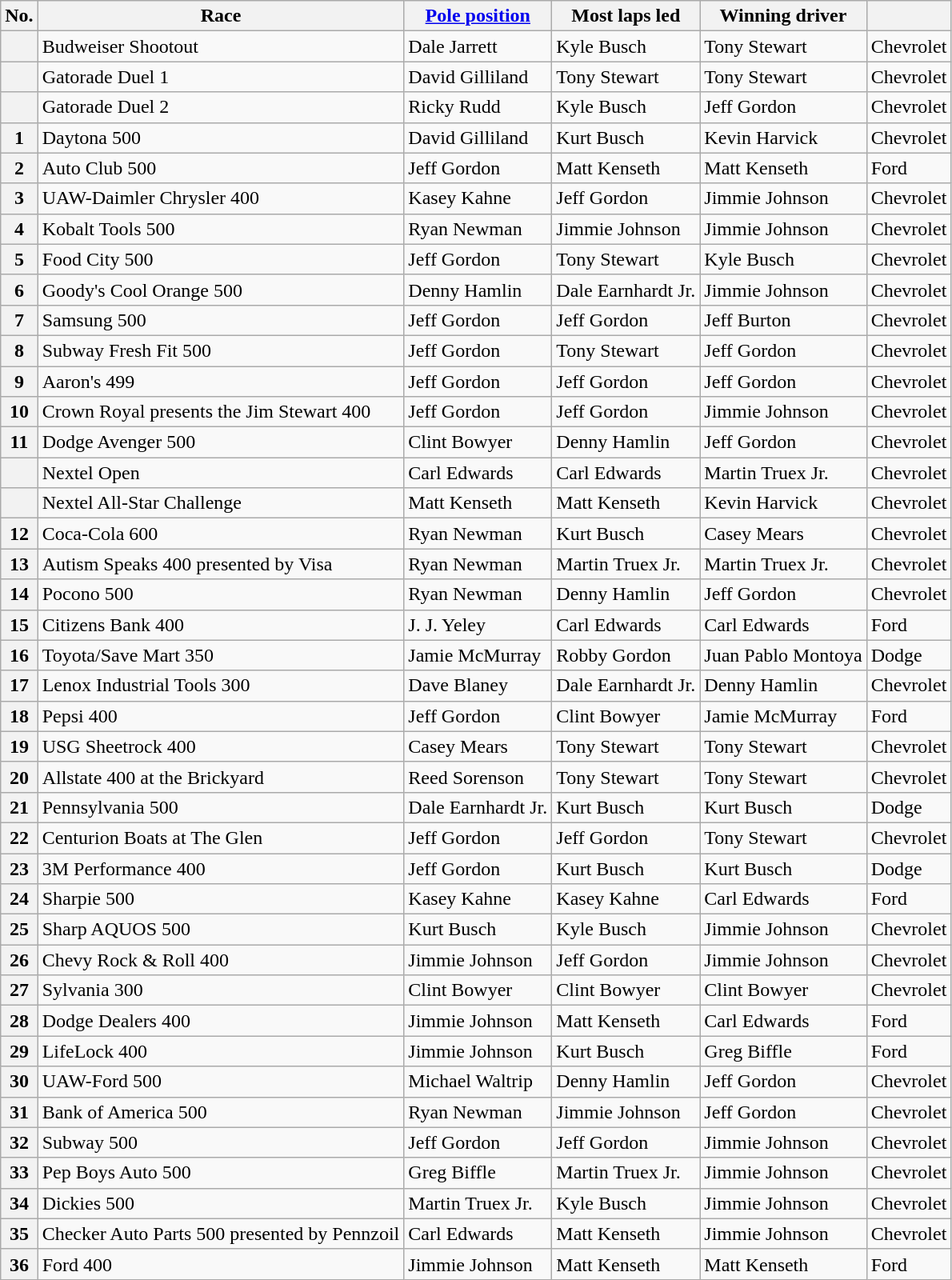<table class="wikitable">
<tr>
<th>No.</th>
<th>Race</th>
<th><a href='#'>Pole position</a></th>
<th>Most laps led</th>
<th>Winning driver</th>
<th></th>
</tr>
<tr>
<th></th>
<td>Budweiser Shootout</td>
<td>Dale Jarrett</td>
<td>Kyle Busch</td>
<td>Tony Stewart</td>
<td>Chevrolet</td>
</tr>
<tr>
<th></th>
<td>Gatorade Duel 1</td>
<td>David Gilliland</td>
<td>Tony Stewart</td>
<td>Tony Stewart</td>
<td>Chevrolet</td>
</tr>
<tr>
<th></th>
<td>Gatorade Duel 2</td>
<td>Ricky Rudd</td>
<td>Kyle Busch</td>
<td>Jeff Gordon</td>
<td>Chevrolet</td>
</tr>
<tr>
<th>1</th>
<td>Daytona 500</td>
<td>David Gilliland</td>
<td>Kurt Busch</td>
<td>Kevin Harvick</td>
<td>Chevrolet</td>
</tr>
<tr>
<th>2</th>
<td>Auto Club 500</td>
<td>Jeff Gordon</td>
<td>Matt Kenseth</td>
<td>Matt Kenseth</td>
<td>Ford</td>
</tr>
<tr>
<th>3</th>
<td>UAW-Daimler Chrysler 400</td>
<td>Kasey Kahne</td>
<td>Jeff Gordon</td>
<td>Jimmie Johnson</td>
<td>Chevrolet</td>
</tr>
<tr>
<th>4</th>
<td>Kobalt Tools 500</td>
<td>Ryan Newman</td>
<td>Jimmie Johnson</td>
<td>Jimmie Johnson</td>
<td>Chevrolet</td>
</tr>
<tr>
<th>5</th>
<td>Food City 500</td>
<td>Jeff Gordon</td>
<td>Tony Stewart</td>
<td>Kyle Busch</td>
<td>Chevrolet</td>
</tr>
<tr>
<th>6</th>
<td>Goody's Cool Orange 500</td>
<td>Denny Hamlin</td>
<td>Dale Earnhardt Jr.</td>
<td>Jimmie Johnson</td>
<td>Chevrolet</td>
</tr>
<tr>
<th>7</th>
<td>Samsung 500</td>
<td>Jeff Gordon</td>
<td>Jeff Gordon</td>
<td>Jeff Burton</td>
<td>Chevrolet</td>
</tr>
<tr>
<th>8</th>
<td>Subway Fresh Fit 500</td>
<td>Jeff Gordon</td>
<td>Tony Stewart</td>
<td>Jeff Gordon</td>
<td>Chevrolet</td>
</tr>
<tr>
<th>9</th>
<td>Aaron's 499</td>
<td>Jeff Gordon</td>
<td>Jeff Gordon</td>
<td>Jeff Gordon</td>
<td>Chevrolet</td>
</tr>
<tr>
<th>10</th>
<td>Crown Royal presents the Jim Stewart 400</td>
<td>Jeff Gordon</td>
<td>Jeff Gordon</td>
<td>Jimmie Johnson</td>
<td>Chevrolet</td>
</tr>
<tr>
<th>11</th>
<td>Dodge Avenger 500</td>
<td>Clint Bowyer</td>
<td>Denny Hamlin</td>
<td>Jeff Gordon</td>
<td>Chevrolet</td>
</tr>
<tr>
<th></th>
<td>Nextel Open</td>
<td>Carl Edwards</td>
<td>Carl Edwards</td>
<td>Martin Truex Jr.</td>
<td>Chevrolet</td>
</tr>
<tr>
<th></th>
<td>Nextel All-Star Challenge</td>
<td>Matt Kenseth</td>
<td>Matt Kenseth</td>
<td>Kevin Harvick</td>
<td>Chevrolet</td>
</tr>
<tr>
<th>12</th>
<td>Coca-Cola 600</td>
<td>Ryan Newman</td>
<td>Kurt Busch</td>
<td>Casey Mears</td>
<td>Chevrolet</td>
</tr>
<tr>
<th>13</th>
<td>Autism Speaks 400 presented by Visa</td>
<td>Ryan Newman</td>
<td>Martin Truex Jr.</td>
<td>Martin Truex Jr.</td>
<td>Chevrolet</td>
</tr>
<tr>
<th>14</th>
<td>Pocono 500</td>
<td>Ryan Newman</td>
<td>Denny Hamlin</td>
<td>Jeff Gordon</td>
<td>Chevrolet</td>
</tr>
<tr>
<th>15</th>
<td>Citizens Bank 400</td>
<td>J. J. Yeley</td>
<td>Carl Edwards</td>
<td>Carl Edwards</td>
<td>Ford</td>
</tr>
<tr>
<th>16</th>
<td>Toyota/Save Mart 350</td>
<td>Jamie McMurray</td>
<td>Robby Gordon</td>
<td>Juan Pablo Montoya</td>
<td>Dodge</td>
</tr>
<tr>
<th>17</th>
<td>Lenox Industrial Tools 300</td>
<td>Dave Blaney</td>
<td>Dale Earnhardt Jr.</td>
<td>Denny Hamlin</td>
<td>Chevrolet</td>
</tr>
<tr>
<th>18</th>
<td>Pepsi 400</td>
<td>Jeff Gordon</td>
<td>Clint Bowyer</td>
<td>Jamie McMurray</td>
<td>Ford</td>
</tr>
<tr>
<th>19</th>
<td>USG Sheetrock 400</td>
<td>Casey Mears</td>
<td>Tony Stewart</td>
<td>Tony Stewart</td>
<td>Chevrolet</td>
</tr>
<tr>
<th>20</th>
<td>Allstate 400 at the Brickyard</td>
<td>Reed Sorenson</td>
<td>Tony Stewart</td>
<td>Tony Stewart</td>
<td>Chevrolet</td>
</tr>
<tr>
<th>21</th>
<td>Pennsylvania 500</td>
<td>Dale Earnhardt Jr.</td>
<td>Kurt Busch</td>
<td>Kurt Busch</td>
<td>Dodge</td>
</tr>
<tr>
<th>22</th>
<td>Centurion Boats at The Glen</td>
<td>Jeff Gordon</td>
<td>Jeff Gordon</td>
<td>Tony Stewart</td>
<td>Chevrolet</td>
</tr>
<tr>
<th>23</th>
<td>3M Performance 400</td>
<td>Jeff Gordon</td>
<td>Kurt Busch</td>
<td>Kurt Busch</td>
<td>Dodge</td>
</tr>
<tr>
<th>24</th>
<td>Sharpie 500</td>
<td>Kasey Kahne</td>
<td>Kasey Kahne</td>
<td>Carl Edwards</td>
<td>Ford</td>
</tr>
<tr>
<th>25</th>
<td>Sharp AQUOS 500</td>
<td>Kurt Busch</td>
<td>Kyle Busch</td>
<td>Jimmie Johnson</td>
<td>Chevrolet</td>
</tr>
<tr>
<th>26</th>
<td>Chevy Rock & Roll 400</td>
<td>Jimmie Johnson</td>
<td>Jeff Gordon</td>
<td>Jimmie Johnson</td>
<td>Chevrolet</td>
</tr>
<tr>
<th>27</th>
<td>Sylvania 300</td>
<td>Clint Bowyer</td>
<td>Clint Bowyer</td>
<td>Clint Bowyer</td>
<td>Chevrolet</td>
</tr>
<tr>
<th>28</th>
<td>Dodge Dealers 400</td>
<td>Jimmie Johnson</td>
<td>Matt Kenseth</td>
<td>Carl Edwards</td>
<td>Ford</td>
</tr>
<tr>
<th>29</th>
<td>LifeLock 400</td>
<td>Jimmie Johnson</td>
<td>Kurt Busch</td>
<td>Greg Biffle</td>
<td>Ford</td>
</tr>
<tr>
<th>30</th>
<td>UAW-Ford 500</td>
<td>Michael Waltrip</td>
<td>Denny Hamlin</td>
<td>Jeff Gordon</td>
<td>Chevrolet</td>
</tr>
<tr>
<th>31</th>
<td>Bank of America 500</td>
<td>Ryan Newman</td>
<td>Jimmie Johnson</td>
<td>Jeff Gordon</td>
<td>Chevrolet</td>
</tr>
<tr>
<th>32</th>
<td>Subway 500</td>
<td>Jeff Gordon</td>
<td>Jeff Gordon</td>
<td>Jimmie Johnson</td>
<td>Chevrolet</td>
</tr>
<tr>
<th>33</th>
<td>Pep Boys Auto 500</td>
<td>Greg Biffle</td>
<td>Martin Truex Jr.</td>
<td>Jimmie Johnson</td>
<td>Chevrolet</td>
</tr>
<tr>
<th>34</th>
<td>Dickies 500</td>
<td>Martin Truex Jr.</td>
<td>Kyle Busch</td>
<td>Jimmie Johnson</td>
<td>Chevrolet</td>
</tr>
<tr>
<th>35</th>
<td>Checker Auto Parts 500 presented by Pennzoil</td>
<td>Carl Edwards</td>
<td>Matt Kenseth</td>
<td>Jimmie Johnson</td>
<td>Chevrolet</td>
</tr>
<tr>
<th>36</th>
<td>Ford 400</td>
<td>Jimmie Johnson</td>
<td>Matt Kenseth</td>
<td>Matt Kenseth</td>
<td>Ford</td>
</tr>
</table>
